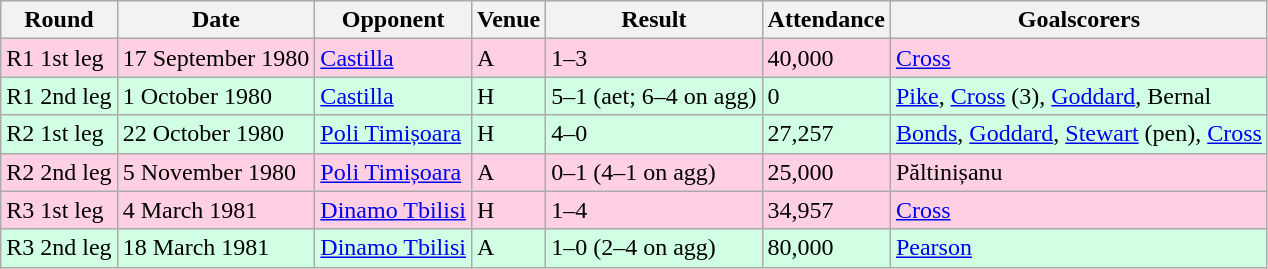<table class="wikitable">
<tr>
<th>Round</th>
<th>Date</th>
<th>Opponent</th>
<th>Venue</th>
<th>Result</th>
<th>Attendance</th>
<th>Goalscorers</th>
</tr>
<tr style="background-color: #ffd0e3;">
<td>R1 1st leg</td>
<td>17 September 1980</td>
<td><a href='#'>Castilla</a></td>
<td>A</td>
<td>1–3</td>
<td>40,000</td>
<td><a href='#'>Cross</a></td>
</tr>
<tr style="background-color: #d0ffe3;">
<td>R1 2nd leg</td>
<td>1 October 1980</td>
<td><a href='#'>Castilla</a></td>
<td>H</td>
<td>5–1 (aet; 6–4 on agg)</td>
<td>0</td>
<td><a href='#'>Pike</a>, <a href='#'>Cross</a> (3), <a href='#'>Goddard</a>, Bernal</td>
</tr>
<tr style="background-color: #d0ffe3;">
<td>R2 1st leg</td>
<td>22 October 1980</td>
<td><a href='#'>Poli Timișoara</a></td>
<td>H</td>
<td>4–0</td>
<td>27,257</td>
<td><a href='#'>Bonds</a>, <a href='#'>Goddard</a>, <a href='#'>Stewart</a> (pen), <a href='#'>Cross</a></td>
</tr>
<tr style="background-color: #ffd0e3;">
<td>R2 2nd leg</td>
<td>5 November 1980</td>
<td><a href='#'>Poli Timișoara</a></td>
<td>A</td>
<td>0–1 (4–1 on agg)</td>
<td>25,000</td>
<td>Păltinișanu</td>
</tr>
<tr style="background-color: #ffd0e3;">
<td>R3 1st leg</td>
<td>4 March 1981</td>
<td><a href='#'>Dinamo Tbilisi</a></td>
<td>H</td>
<td>1–4</td>
<td>34,957</td>
<td><a href='#'>Cross</a></td>
</tr>
<tr style="background-color: #d0ffe3;">
<td>R3 2nd leg</td>
<td>18 March 1981</td>
<td><a href='#'>Dinamo Tbilisi</a></td>
<td>A</td>
<td>1–0 (2–4 on agg)</td>
<td>80,000</td>
<td><a href='#'>Pearson</a></td>
</tr>
</table>
